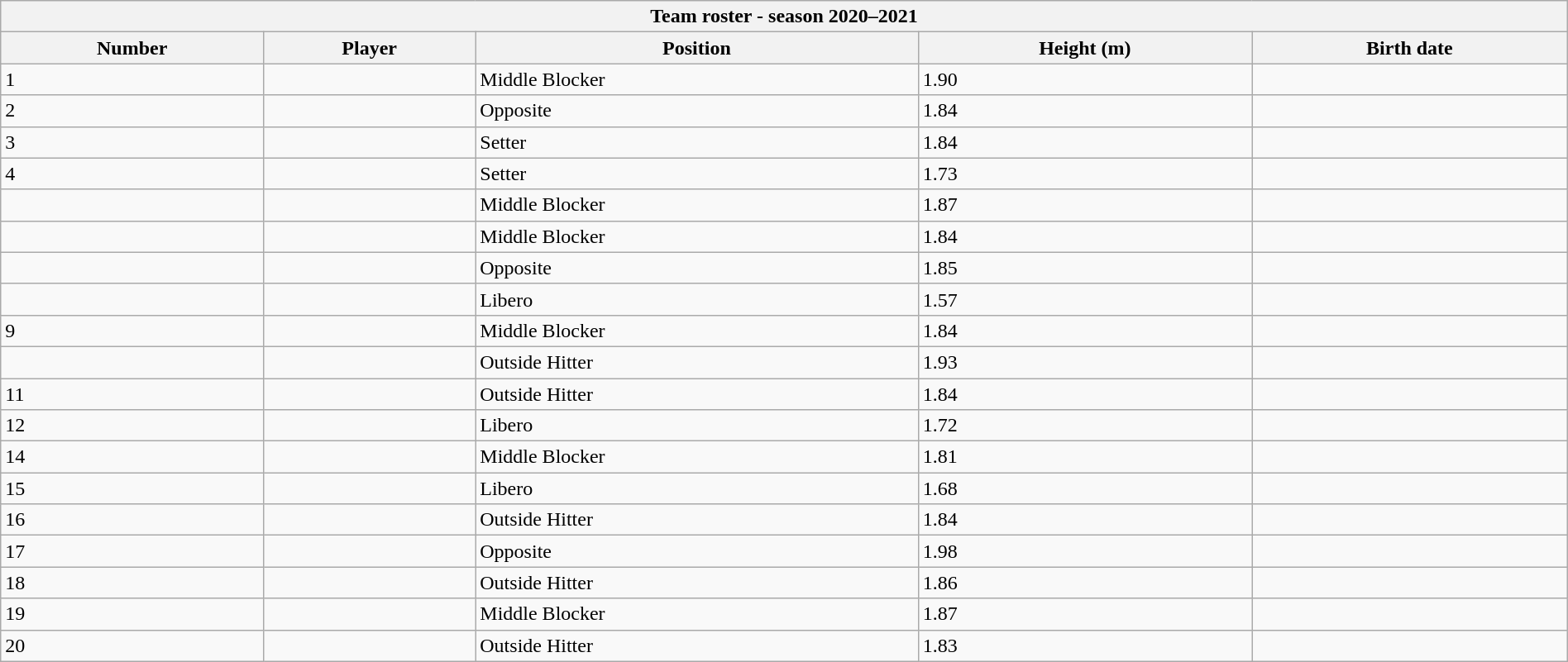<table class="wikitable collapsible collapsed" style="width:100%;">
<tr>
<th colspan=6><strong>Team roster - season 2020–2021</strong></th>
</tr>
<tr>
<th>Number</th>
<th>Player</th>
<th>Position</th>
<th>Height (m)</th>
<th>Birth date</th>
</tr>
<tr>
<td>1</td>
<td align=left> </td>
<td>Middle Blocker</td>
<td>1.90</td>
<td align=right></td>
</tr>
<tr>
<td>2</td>
<td align=left> </td>
<td>Opposite</td>
<td>1.84</td>
<td align=right></td>
</tr>
<tr>
<td>3</td>
<td align=left> </td>
<td>Setter</td>
<td>1.84</td>
<td align=right></td>
</tr>
<tr>
<td>4</td>
<td align=left> </td>
<td>Setter</td>
<td>1.73</td>
<td align=right></td>
</tr>
<tr>
<td></td>
<td align=left> </td>
<td>Middle Blocker</td>
<td>1.87</td>
<td align=right></td>
</tr>
<tr>
<td></td>
<td align=left> </td>
<td>Middle Blocker</td>
<td>1.84</td>
<td align=right></td>
</tr>
<tr>
<td></td>
<td align=left> </td>
<td>Opposite</td>
<td>1.85</td>
<td align=right></td>
</tr>
<tr>
<td></td>
<td align=left> </td>
<td>Libero</td>
<td>1.57</td>
<td align=right></td>
</tr>
<tr>
<td>9</td>
<td align=left> </td>
<td>Middle Blocker</td>
<td>1.84</td>
<td align=right></td>
</tr>
<tr>
<td></td>
<td align=left> </td>
<td>Outside Hitter</td>
<td>1.93</td>
<td align=right></td>
</tr>
<tr>
<td>11</td>
<td align=left> </td>
<td>Outside Hitter</td>
<td>1.84</td>
<td align=right></td>
</tr>
<tr>
<td>12</td>
<td align=left> </td>
<td>Libero</td>
<td>1.72</td>
<td align=right></td>
</tr>
<tr>
<td>14</td>
<td align=left> </td>
<td>Middle Blocker</td>
<td>1.81</td>
<td align=right></td>
</tr>
<tr>
<td>15</td>
<td align=left> </td>
<td>Libero</td>
<td>1.68</td>
<td align=right></td>
</tr>
<tr>
<td>16</td>
<td align=left> </td>
<td>Outside Hitter</td>
<td>1.84</td>
<td align=right></td>
</tr>
<tr>
<td>17</td>
<td align=left> </td>
<td>Opposite</td>
<td>1.98</td>
<td align=right></td>
</tr>
<tr>
<td>18</td>
<td align=left> </td>
<td>Outside Hitter</td>
<td>1.86</td>
<td align=right></td>
</tr>
<tr>
<td>19</td>
<td align=left> </td>
<td>Middle Blocker</td>
<td>1.87</td>
<td align=right></td>
</tr>
<tr>
<td>20</td>
<td align=left> </td>
<td>Outside Hitter</td>
<td>1.83</td>
<td align=right></td>
</tr>
</table>
